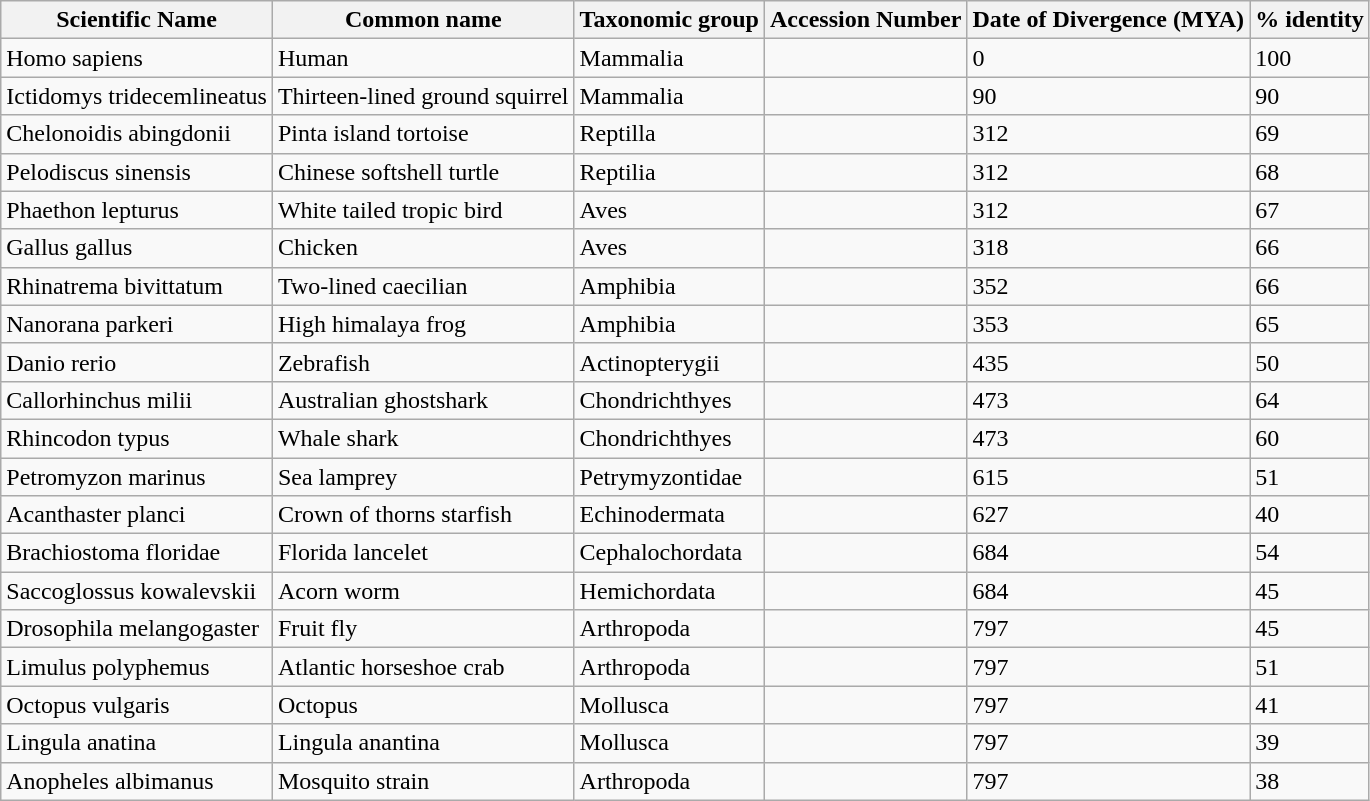<table class="wikitable">
<tr>
<th><strong>Scientific Name</strong></th>
<th><strong>Common name</strong></th>
<th><strong>Taxonomic group</strong></th>
<th>Accession Number</th>
<th>Date of Divergence (MYA)</th>
<th>% identity</th>
</tr>
<tr>
<td>Homo sapiens</td>
<td>Human</td>
<td>Mammalia</td>
<td></td>
<td>0</td>
<td>100</td>
</tr>
<tr>
<td>Ictidomys tridecemlineatus</td>
<td>Thirteen-lined ground squirrel</td>
<td>Mammalia</td>
<td></td>
<td>90</td>
<td>90</td>
</tr>
<tr>
<td>Chelonoidis abingdonii</td>
<td>Pinta island tortoise</td>
<td>Reptilla</td>
<td>  </td>
<td>312</td>
<td>69</td>
</tr>
<tr>
<td>Pelodiscus sinensis</td>
<td>Chinese softshell turtle</td>
<td>Reptilia</td>
<td></td>
<td>312</td>
<td>68</td>
</tr>
<tr>
<td>Phaethon lepturus</td>
<td>White tailed tropic bird</td>
<td>Aves</td>
<td></td>
<td>312</td>
<td>67</td>
</tr>
<tr>
<td>Gallus gallus</td>
<td>Chicken</td>
<td>Aves</td>
<td></td>
<td>318</td>
<td>66</td>
</tr>
<tr>
<td>Rhinatrema bivittatum</td>
<td>Two-lined caecilian</td>
<td>Amphibia</td>
<td></td>
<td>352</td>
<td>66</td>
</tr>
<tr>
<td>Nanorana parkeri</td>
<td>High himalaya frog</td>
<td>Amphibia</td>
<td></td>
<td>353</td>
<td>65</td>
</tr>
<tr>
<td>Danio rerio</td>
<td>Zebrafish</td>
<td>Actinopterygii</td>
<td></td>
<td>435</td>
<td>50</td>
</tr>
<tr>
<td>Callorhinchus milii</td>
<td>Australian ghostshark</td>
<td>Chondrichthyes</td>
<td></td>
<td>473</td>
<td>64</td>
</tr>
<tr>
<td>Rhincodon typus</td>
<td>Whale shark</td>
<td>Chondrichthyes</td>
<td></td>
<td>473</td>
<td>60</td>
</tr>
<tr>
<td>Petromyzon marinus</td>
<td>Sea lamprey</td>
<td>Petrymyzontidae</td>
<td></td>
<td>615</td>
<td>51</td>
</tr>
<tr>
<td>Acanthaster planci</td>
<td>Crown of thorns starfish</td>
<td>Echinodermata</td>
<td></td>
<td>627</td>
<td>40</td>
</tr>
<tr>
<td>Brachiostoma floridae</td>
<td>Florida lancelet</td>
<td>Cephalochordata</td>
<td></td>
<td>684</td>
<td>54</td>
</tr>
<tr>
<td>Saccoglossus kowalevskii</td>
<td>Acorn worm</td>
<td>Hemichordata</td>
<td>      </td>
<td>684</td>
<td>45</td>
</tr>
<tr>
<td>Drosophila melangogaster</td>
<td>Fruit fly</td>
<td>Arthropoda</td>
<td></td>
<td>797</td>
<td>45</td>
</tr>
<tr>
<td>Limulus polyphemus</td>
<td>Atlantic horseshoe crab</td>
<td>Arthropoda</td>
<td></td>
<td>797</td>
<td>51</td>
</tr>
<tr>
<td>Octopus vulgaris</td>
<td>Octopus</td>
<td>Mollusca</td>
<td></td>
<td>797</td>
<td>41</td>
</tr>
<tr>
<td>Lingula anatina</td>
<td>Lingula anantina</td>
<td>Mollusca</td>
<td></td>
<td>797</td>
<td>39</td>
</tr>
<tr>
<td>Anopheles albimanus</td>
<td>Mosquito strain</td>
<td>Arthropoda</td>
<td></td>
<td>797</td>
<td>38</td>
</tr>
</table>
